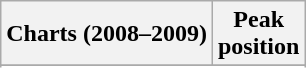<table class="wikitable sortable">
<tr>
<th>Charts (2008–2009)</th>
<th>Peak<br>position</th>
</tr>
<tr>
</tr>
<tr>
</tr>
<tr>
</tr>
<tr>
</tr>
<tr>
</tr>
<tr>
</tr>
</table>
